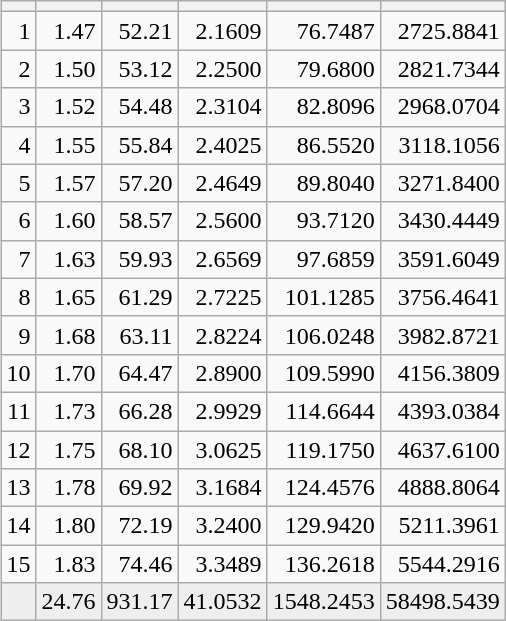<table class="wikitable" style="float:right;text-align:right;">
<tr>
<th></th>
<th></th>
<th></th>
<th></th>
<th></th>
<th></th>
</tr>
<tr>
<td>1</td>
<td>1.47</td>
<td>52.21</td>
<td>2.1609</td>
<td>76.7487</td>
<td>2725.8841</td>
</tr>
<tr>
<td>2</td>
<td>1.50</td>
<td>53.12</td>
<td>2.2500</td>
<td>79.6800</td>
<td>2821.7344</td>
</tr>
<tr>
<td>3</td>
<td>1.52</td>
<td>54.48</td>
<td>2.3104</td>
<td>82.8096</td>
<td>2968.0704</td>
</tr>
<tr>
<td>4</td>
<td>1.55</td>
<td>55.84</td>
<td>2.4025</td>
<td>86.5520</td>
<td>3118.1056</td>
</tr>
<tr>
<td>5</td>
<td>1.57</td>
<td>57.20</td>
<td>2.4649</td>
<td>89.8040</td>
<td>3271.8400</td>
</tr>
<tr>
<td>6</td>
<td>1.60</td>
<td>58.57</td>
<td>2.5600</td>
<td>93.7120</td>
<td>3430.4449</td>
</tr>
<tr>
<td>7</td>
<td>1.63</td>
<td>59.93</td>
<td>2.6569</td>
<td>97.6859</td>
<td>3591.6049</td>
</tr>
<tr>
<td>8</td>
<td>1.65</td>
<td>61.29</td>
<td>2.7225</td>
<td>101.1285</td>
<td>3756.4641</td>
</tr>
<tr>
<td>9</td>
<td>1.68</td>
<td>63.11</td>
<td>2.8224</td>
<td>106.0248</td>
<td>3982.8721</td>
</tr>
<tr>
<td>10</td>
<td>1.70</td>
<td>64.47</td>
<td>2.8900</td>
<td>109.5990</td>
<td>4156.3809</td>
</tr>
<tr>
<td>11</td>
<td>1.73</td>
<td>66.28</td>
<td>2.9929</td>
<td>114.6644</td>
<td>4393.0384</td>
</tr>
<tr>
<td>12</td>
<td>1.75</td>
<td>68.10</td>
<td>3.0625</td>
<td>119.1750</td>
<td>4637.6100</td>
</tr>
<tr>
<td>13</td>
<td>1.78</td>
<td>69.92</td>
<td>3.1684</td>
<td>124.4576</td>
<td>4888.8064</td>
</tr>
<tr>
<td>14</td>
<td>1.80</td>
<td>72.19</td>
<td>3.2400</td>
<td>129.9420</td>
<td>5211.3961</td>
</tr>
<tr>
<td>15</td>
<td>1.83</td>
<td>74.46</td>
<td>3.3489</td>
<td>136.2618</td>
<td>5544.2916</td>
</tr>
<tr style="color:#000000; background:#eeeeee">
<td></td>
<td>24.76</td>
<td>931.17</td>
<td>41.0532</td>
<td>1548.2453</td>
<td>58498.5439</td>
</tr>
</table>
